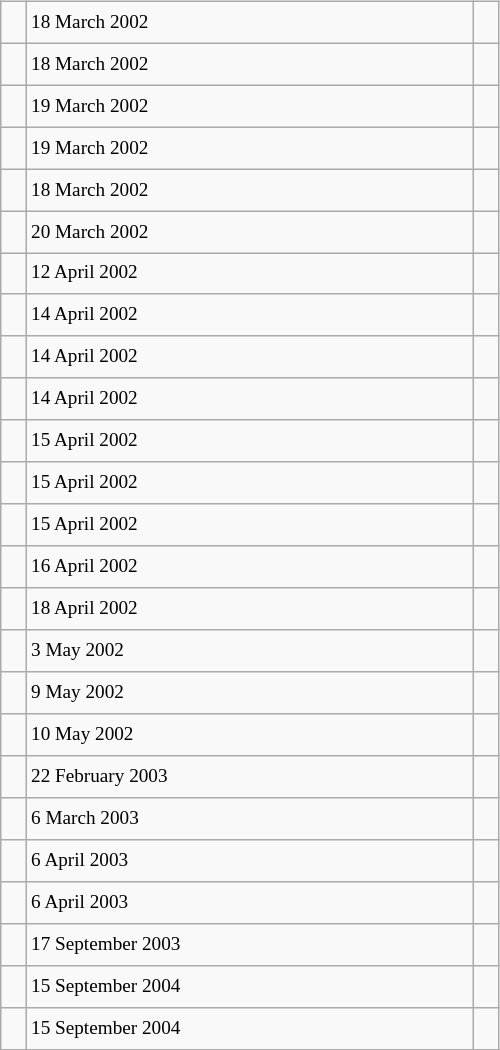<table class="wikitable" style="font-size: 80%; float: left; width: 26em; margin-right: 1em; height: 700px">
<tr>
<td></td>
<td>18 March 2002</td>
<td></td>
</tr>
<tr>
<td></td>
<td>18 March 2002</td>
<td></td>
</tr>
<tr>
<td></td>
<td>19 March 2002</td>
<td></td>
</tr>
<tr>
<td></td>
<td>19 March 2002</td>
<td></td>
</tr>
<tr>
<td></td>
<td>18 March 2002</td>
<td></td>
</tr>
<tr>
<td></td>
<td>20 March 2002</td>
<td></td>
</tr>
<tr>
<td></td>
<td>12 April 2002</td>
<td></td>
</tr>
<tr>
<td></td>
<td>14 April 2002</td>
<td></td>
</tr>
<tr>
<td></td>
<td>14 April 2002</td>
<td></td>
</tr>
<tr>
<td></td>
<td>14 April 2002</td>
<td></td>
</tr>
<tr>
<td></td>
<td>15 April 2002</td>
<td></td>
</tr>
<tr>
<td></td>
<td>15 April 2002</td>
<td></td>
</tr>
<tr>
<td></td>
<td>15 April 2002</td>
<td></td>
</tr>
<tr>
<td></td>
<td>16 April 2002</td>
<td></td>
</tr>
<tr>
<td></td>
<td>18 April 2002</td>
<td></td>
</tr>
<tr>
<td></td>
<td>3 May 2002</td>
<td></td>
</tr>
<tr>
<td></td>
<td>9 May 2002</td>
<td></td>
</tr>
<tr>
<td></td>
<td>10 May 2002</td>
<td></td>
</tr>
<tr>
<td></td>
<td>22 February 2003</td>
<td></td>
</tr>
<tr>
<td></td>
<td>6 March 2003</td>
<td></td>
</tr>
<tr>
<td></td>
<td>6 April 2003</td>
<td></td>
</tr>
<tr>
<td></td>
<td>6 April 2003</td>
<td></td>
</tr>
<tr>
<td></td>
<td>17 September 2003</td>
<td></td>
</tr>
<tr>
<td></td>
<td>15 September 2004</td>
<td></td>
</tr>
<tr>
<td></td>
<td>15 September 2004</td>
<td></td>
</tr>
</table>
